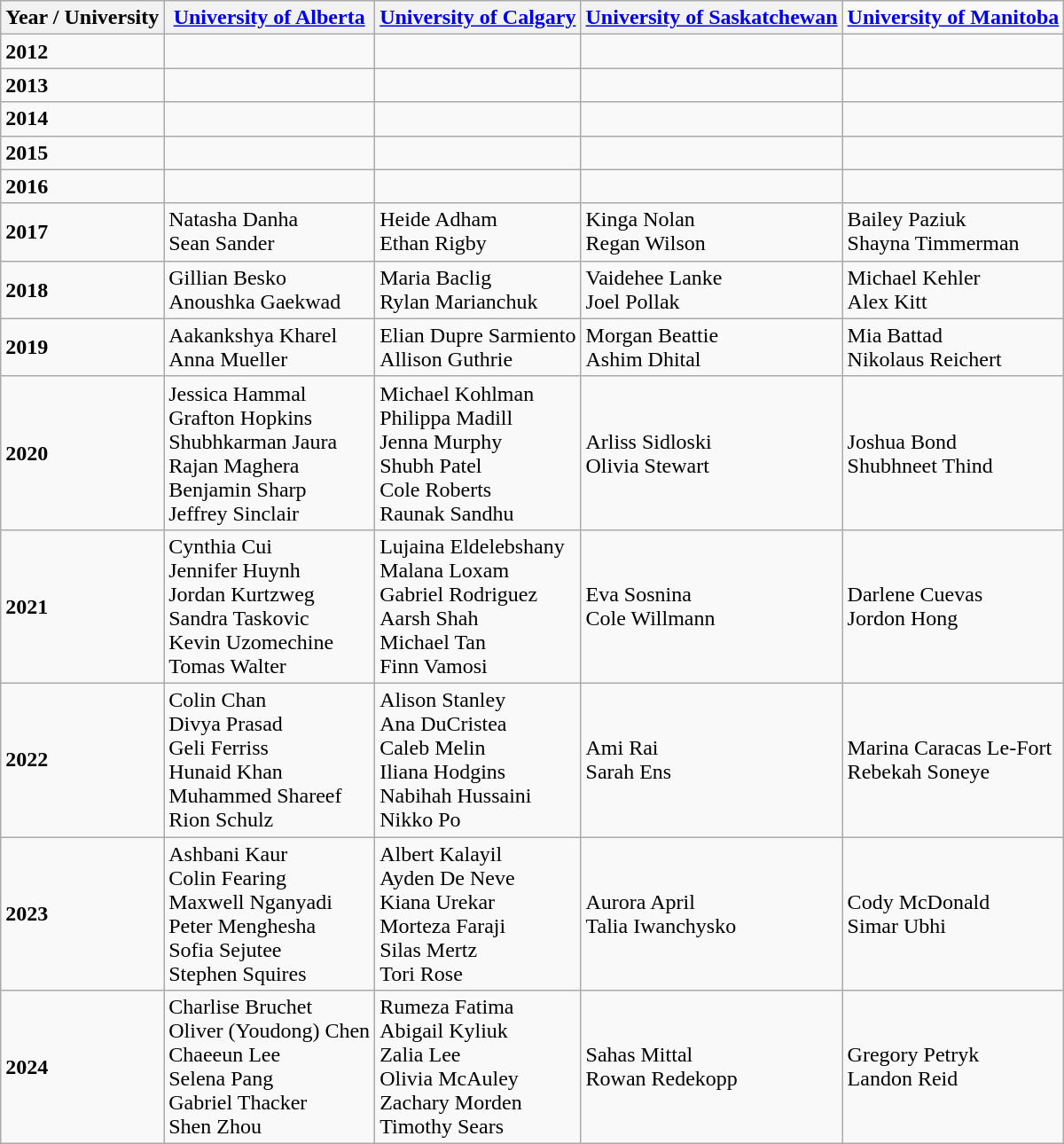<table class="wikitable">
<tr>
<th>Year / University</th>
<th><strong><a href='#'>University of Alberta</a></strong></th>
<th><strong><a href='#'>University of Calgary</a></strong></th>
<th><strong><a href='#'>University of Saskatchewan</a></strong></th>
<td><strong><a href='#'>University of Manitoba</a></strong></td>
</tr>
<tr>
<td><strong>2012</strong></td>
<td></td>
<td></td>
<td></td>
<td></td>
</tr>
<tr>
<td><strong>2013</strong></td>
<td></td>
<td></td>
<td></td>
<td></td>
</tr>
<tr>
<td><strong>2014</strong></td>
<td></td>
<td></td>
<td></td>
<td></td>
</tr>
<tr>
<td><strong>2015</strong></td>
<td></td>
<td></td>
<td></td>
<td></td>
</tr>
<tr>
<td><strong>2016</strong></td>
<td></td>
<td></td>
<td></td>
<td></td>
</tr>
<tr>
<td><strong>2017</strong></td>
<td>Natasha Danha<br>Sean Sander</td>
<td>Heide Adham<br>Ethan Rigby</td>
<td>Kinga Nolan<br>Regan Wilson</td>
<td>Bailey Paziuk<br>Shayna Timmerman</td>
</tr>
<tr>
<td><strong>2018</strong></td>
<td>Gillian Besko<br>Anoushka Gaekwad</td>
<td>Maria Baclig<br>Rylan Marianchuk</td>
<td>Vaidehee Lanke<br>Joel Pollak</td>
<td>Michael Kehler<br>Alex Kitt</td>
</tr>
<tr>
<td><strong>2019</strong></td>
<td>Aakankshya Kharel<br>Anna Mueller</td>
<td>Elian Dupre Sarmiento<br>Allison Guthrie</td>
<td>Morgan Beattie<br>Ashim Dhital</td>
<td>Mia Battad<br>Nikolaus Reichert</td>
</tr>
<tr>
<td><strong>2020</strong></td>
<td>Jessica Hammal<br>Grafton Hopkins<br>Shubhkarman Jaura<br>Rajan Maghera<br>Benjamin Sharp<br>Jeffrey Sinclair</td>
<td>Michael Kohlman<br>Philippa Madill<br>Jenna Murphy<br>Shubh Patel<br>Cole Roberts<br>Raunak Sandhu</td>
<td>Arliss Sidloski<br>Olivia Stewart</td>
<td>Joshua Bond<br>Shubhneet Thind</td>
</tr>
<tr>
<td><strong>2021</strong></td>
<td>Cynthia Cui<br>Jennifer Huynh<br>Jordan Kurtzweg<br>Sandra Taskovic<br>Kevin Uzomechine<br>Tomas Walter</td>
<td>Lujaina Eldelebshany<br>Malana Loxam<br>Gabriel Rodriguez<br>Aarsh Shah<br>Michael Tan<br>Finn Vamosi</td>
<td>Eva Sosnina<br>Cole Willmann</td>
<td>Darlene Cuevas<br>Jordon Hong</td>
</tr>
<tr>
<td><strong>2022</strong></td>
<td>Colin Chan<br>Divya Prasad<br>Geli Ferriss<br>Hunaid Khan<br>Muhammed Shareef<br>Rion Schulz</td>
<td>Alison Stanley<br>Ana DuCristea<br>Caleb Melin<br>Iliana Hodgins<br>Nabihah Hussaini<br>Nikko Po</td>
<td>Ami Rai<br>Sarah Ens</td>
<td>Marina Caracas Le-Fort<br>Rebekah Soneye</td>
</tr>
<tr>
<td><strong>2023</strong></td>
<td>Ashbani Kaur<br>Colin Fearing<br>Maxwell Nganyadi<br>Peter Menghesha<br>Sofia Sejutee<br>Stephen Squires</td>
<td>Albert Kalayil<br>Ayden De Neve<br>Kiana Urekar<br>Morteza Faraji<br>Silas Mertz<br>Tori Rose</td>
<td>Aurora April<br>Talia Iwanchysko</td>
<td>Cody McDonald<br>Simar Ubhi</td>
</tr>
<tr>
<td><strong>2024</strong></td>
<td>Charlise Bruchet<br>Oliver (Youdong) Chen<br>Chaeeun Lee<br>Selena Pang<br>Gabriel Thacker<br>Shen Zhou</td>
<td>Rumeza Fatima<br>Abigail Kyliuk<br>Zalia Lee<br>Olivia McAuley<br>Zachary Morden<br>Timothy Sears</td>
<td>Sahas Mittal<br>Rowan Redekopp</td>
<td>Gregory Petryk<br>Landon Reid</td>
</tr>
</table>
